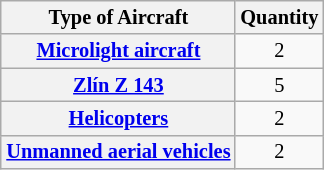<table style="text-align:center; float:right; font-size:85%; margin-left:2em; margin:auto;"  class="wikitable">
<tr>
<th>Type of Aircraft</th>
<th>Quantity</th>
</tr>
<tr>
<th><a href='#'>Microlight aircraft</a></th>
<td>2</td>
</tr>
<tr>
<th><a href='#'>Zlín Z 143</a></th>
<td>5</td>
</tr>
<tr>
<th><a href='#'>Helicopters</a></th>
<td>2</td>
</tr>
<tr>
<th><a href='#'>Unmanned aerial vehicles</a></th>
<td>2</td>
</tr>
</table>
